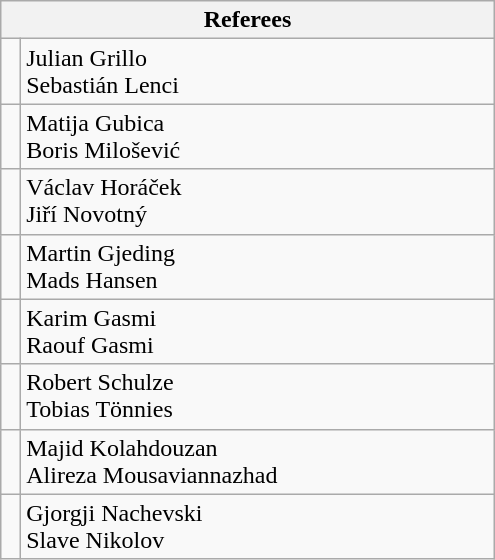<table class="wikitable" style="width:330px;">
<tr>
<th colspan="2">Referees</th>
</tr>
<tr>
<td style="text-align: left;"></td>
<td>Julian Grillo<br>Sebastián Lenci</td>
</tr>
<tr>
<td style="text-align: left;"></td>
<td>Matija Gubica<br>Boris Milošević</td>
</tr>
<tr>
<td style="text-align: left;"></td>
<td>Václav Horáček<br>Jiří Novotný</td>
</tr>
<tr>
<td style="text-align: left;"></td>
<td>Martin Gjeding<br>Mads Hansen</td>
</tr>
<tr>
<td style="text-align: left;"></td>
<td>Karim Gasmi<br>Raouf Gasmi</td>
</tr>
<tr>
<td style="text-align: left;"></td>
<td>Robert Schulze<br>Tobias Tönnies</td>
</tr>
<tr>
<td style="text-align: left;"></td>
<td>Majid Kolahdouzan<br>Alireza Mousaviannazhad</td>
</tr>
<tr>
<td style="text-align: left;"></td>
<td>Gjorgji Nachevski<br>Slave Nikolov</td>
</tr>
</table>
